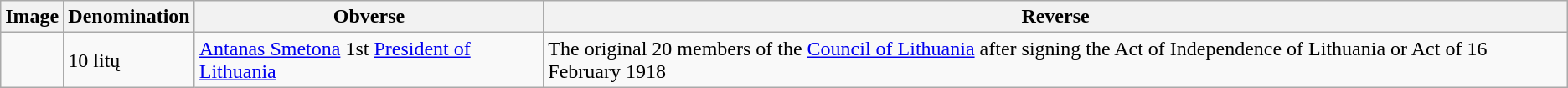<table class="wikitable">
<tr>
<th>Image</th>
<th>Denomination</th>
<th>Obverse</th>
<th>Reverse</th>
</tr>
<tr>
<td align="center"></td>
<td>10 litų</td>
<td><a href='#'>Antanas Smetona</a> 1st <a href='#'>President of Lithuania</a></td>
<td>The original 20 members of the <a href='#'>Council of Lithuania</a> after signing the Act of Independence of Lithuania or Act of 16 February 1918</td>
</tr>
</table>
